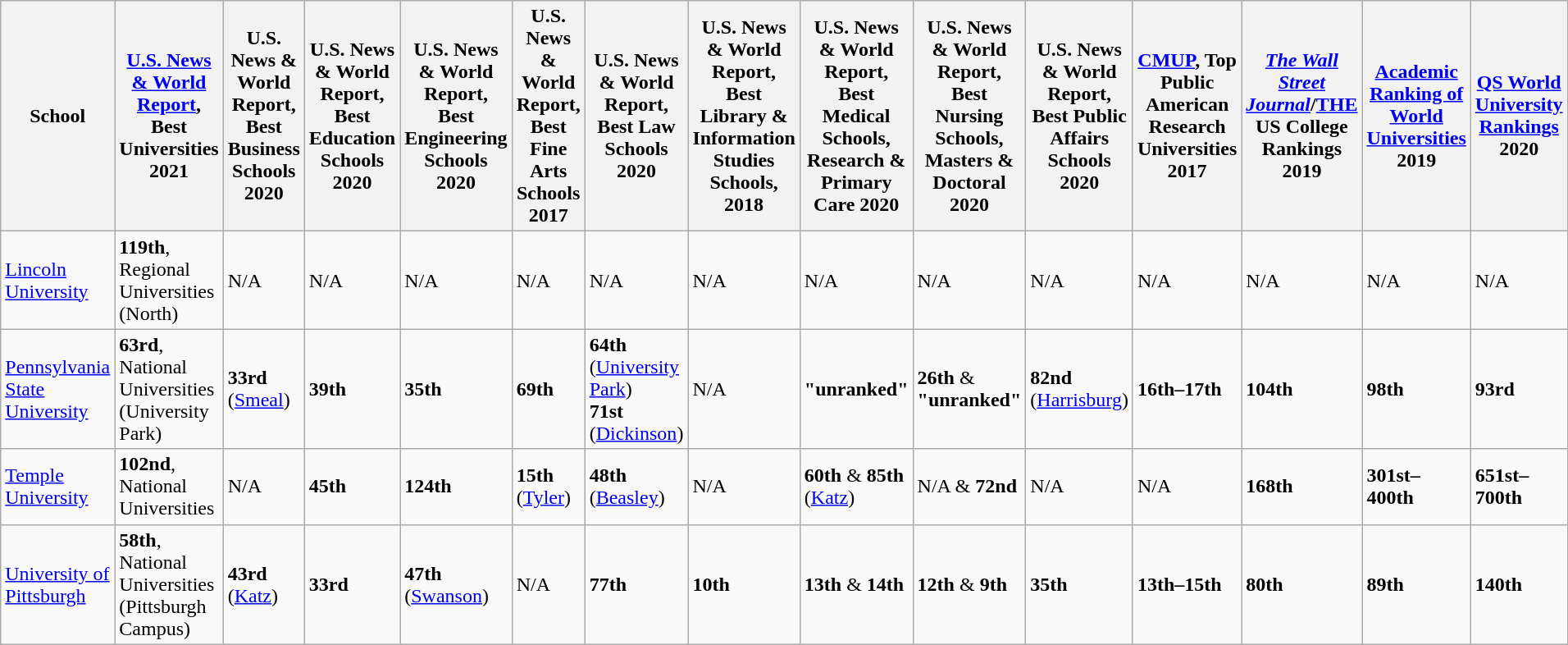<table class="wikitable">
<tr>
<th>School</th>
<th><a href='#'>U.S. News & World Report</a>, Best Universities 2021</th>
<th>U.S. News & World Report, Best Business Schools 2020</th>
<th>U.S. News & World Report, Best Education Schools 2020</th>
<th>U.S. News & World Report, Best Engineering Schools 2020</th>
<th>U.S. News & World Report, Best Fine Arts Schools 2017</th>
<th>U.S. News & World Report, Best Law Schools 2020</th>
<th>U.S. News & World Report, Best Library & Information Studies Schools, 2018</th>
<th>U.S. News & World Report, Best Medical Schools, Research & Primary Care 2020</th>
<th>U.S. News & World Report, Best Nursing Schools, Masters & Doctoral 2020</th>
<th>U.S. News & World Report, Best Public Affairs Schools 2020</th>
<th><a href='#'>CMUP</a>, Top Public American Research Universities 2017</th>
<th><em><a href='#'>The Wall Street Journal</a></em>/<a href='#'>THE</a> US College Rankings 2019</th>
<th><a href='#'>Academic Ranking of World Universities</a> 2019</th>
<th><a href='#'>QS World University Rankings</a> 2020</th>
</tr>
<tr>
<td><a href='#'>Lincoln University</a></td>
<td><strong>119th</strong>, Regional Universities (North)</td>
<td>N/A</td>
<td>N/A</td>
<td>N/A</td>
<td>N/A</td>
<td>N/A</td>
<td>N/A</td>
<td>N/A</td>
<td>N/A</td>
<td>N/A</td>
<td>N/A</td>
<td>N/A</td>
<td>N/A</td>
<td>N/A</td>
</tr>
<tr>
<td><a href='#'>Pennsylvania State University</a></td>
<td><strong>63rd</strong>, National Universities (University Park)</td>
<td><strong>33rd</strong> (<a href='#'>Smeal</a>)</td>
<td><strong>39th</strong></td>
<td><strong>35th</strong></td>
<td><strong>69th</strong></td>
<td><strong>64th</strong> (<a href='#'>University Park</a>)<br><strong>71st</strong> (<a href='#'>Dickinson</a>)</td>
<td>N/A</td>
<td><strong>"unranked"</strong></td>
<td><strong>26th</strong> & <strong>"unranked"</strong></td>
<td><strong>82nd</strong><br>(<a href='#'>Harrisburg</a>)</td>
<td><strong>16th–17th</strong></td>
<td><strong>104th</strong></td>
<td><strong>98th</strong></td>
<td><strong>93rd</strong></td>
</tr>
<tr>
<td><a href='#'>Temple University</a></td>
<td><strong>102nd</strong>, National Universities</td>
<td>N/A</td>
<td><strong>45th</strong></td>
<td><strong>124th</strong></td>
<td><strong>15th</strong> (<a href='#'>Tyler</a>)</td>
<td><strong>48th</strong> (<a href='#'>Beasley</a>)</td>
<td>N/A</td>
<td><strong>60th</strong> & <strong>85th</strong> (<a href='#'>Katz</a>)</td>
<td>N/A & <strong>72nd</strong></td>
<td>N/A</td>
<td>N/A</td>
<td><strong>168th</strong></td>
<td><strong>301st–400th</strong></td>
<td><strong>651st–700th</strong></td>
</tr>
<tr>
<td><a href='#'>University of Pittsburgh</a></td>
<td><strong>58th</strong>, National Universities (Pittsburgh Campus)</td>
<td><strong>43rd</strong> (<a href='#'>Katz</a>)</td>
<td><strong>33rd</strong></td>
<td><strong>47th</strong> (<a href='#'>Swanson</a>)</td>
<td>N/A</td>
<td><strong>77th</strong></td>
<td><strong>10th</strong></td>
<td><strong>13th</strong> & <strong>14th</strong></td>
<td><strong>12th</strong> & <strong>9th</strong></td>
<td><strong>35th</strong></td>
<td><strong>13th–15th</strong></td>
<td><strong>80th</strong></td>
<td><strong>89th</strong></td>
<td><strong>140th</strong></td>
</tr>
</table>
